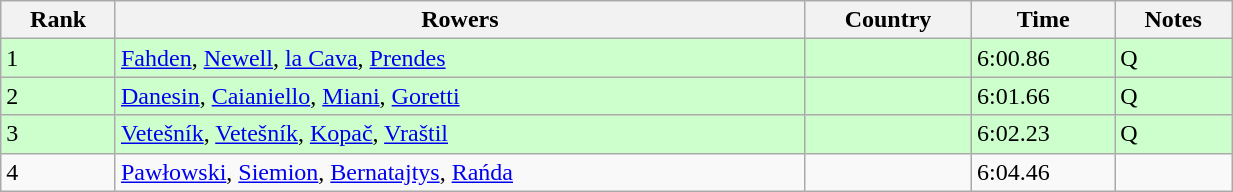<table class="wikitable sortable" width=65%>
<tr>
<th>Rank</th>
<th>Rowers</th>
<th>Country</th>
<th>Time</th>
<th>Notes</th>
</tr>
<tr bgcolor=ccffcc>
<td>1</td>
<td><a href='#'>Fahden</a>, <a href='#'>Newell</a>, <a href='#'>la Cava</a>, <a href='#'>Prendes</a></td>
<td></td>
<td>6:00.86</td>
<td>Q</td>
</tr>
<tr bgcolor=ccffcc>
<td>2</td>
<td><a href='#'>Danesin</a>, <a href='#'>Caianiello</a>, <a href='#'>Miani</a>, <a href='#'>Goretti</a></td>
<td></td>
<td>6:01.66</td>
<td>Q</td>
</tr>
<tr bgcolor=ccffcc>
<td>3</td>
<td><a href='#'>Vetešník</a>, <a href='#'>Vetešník</a>, <a href='#'>Kopač</a>, <a href='#'>Vraštil</a></td>
<td></td>
<td>6:02.23</td>
<td>Q</td>
</tr>
<tr>
<td>4</td>
<td><a href='#'>Pawłowski</a>, <a href='#'>Siemion</a>, <a href='#'>Bernatajtys</a>, <a href='#'>Rańda</a></td>
<td></td>
<td>6:04.46</td>
<td></td>
</tr>
</table>
